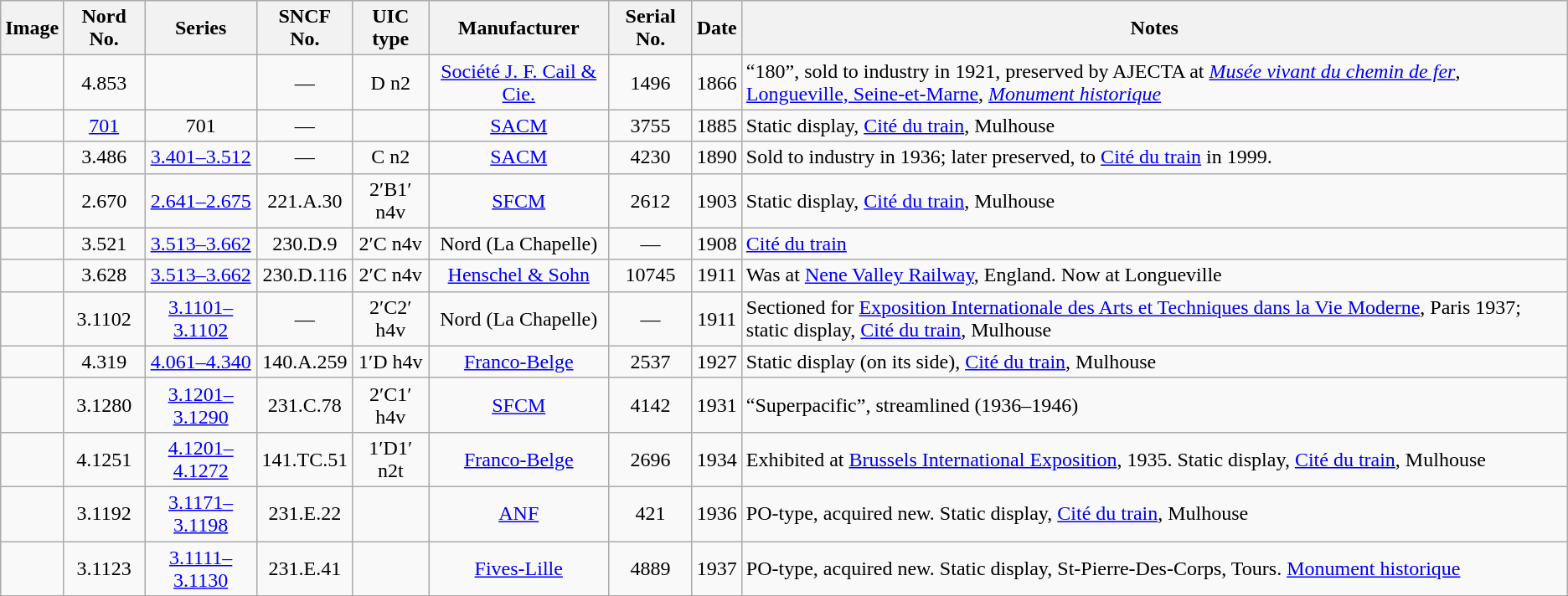<table class=wikitable style=text-align:center>
<tr>
<th>Image</th>
<th>Nord No.</th>
<th>Series</th>
<th>SNCF No.</th>
<th>UIC<br>type</th>
<th>Manufacturer</th>
<th>Serial No.</th>
<th>Date</th>
<th>Notes</th>
</tr>
<tr>
<td></td>
<td>4.853</td>
<td></td>
<td>—</td>
<td>D n2</td>
<td><a href='#'>Société J. F. Cail & Cie.</a></td>
<td>1496</td>
<td>1866</td>
<td align=left>“180”, sold to industry in 1921, preserved by AJECTA at <em><a href='#'>Musée vivant du chemin de fer</a></em>, <a href='#'>Longueville, Seine-et-Marne</a>,  <em><a href='#'>Monument historique</a></em> </td>
</tr>
<tr>
<td></td>
<td><a href='#'>701</a></td>
<td>701</td>
<td>—</td>
<td></td>
<td><a href='#'>SACM</a></td>
<td>3755</td>
<td>1885</td>
<td align=left>Static display, <a href='#'>Cité du train</a>, Mulhouse </td>
</tr>
<tr>
<td></td>
<td>3.486</td>
<td><a href='#'>3.401–3.512</a></td>
<td>—</td>
<td>C n2</td>
<td><a href='#'>SACM</a></td>
<td>4230</td>
<td>1890</td>
<td align=left>Sold to industry in 1936; later preserved, to <a href='#'>Cité du train</a> in 1999. </td>
</tr>
<tr>
<td></td>
<td>2.670</td>
<td><a href='#'>2.641–2.675</a></td>
<td>221.A.30</td>
<td>2′B1′ n4v</td>
<td><a href='#'>SFCM</a></td>
<td>2612</td>
<td>1903</td>
<td align=left>Static display, <a href='#'>Cité du train</a>, Mulhouse </td>
</tr>
<tr>
<td></td>
<td>3.521</td>
<td><a href='#'>3.513–3.662</a></td>
<td>230.D.9</td>
<td>2′C n4v</td>
<td>Nord (La Chapelle)</td>
<td>—</td>
<td>1908</td>
<td align=left><a href='#'>Cité du train</a> </td>
</tr>
<tr>
<td></td>
<td>3.628</td>
<td><a href='#'>3.513–3.662</a></td>
<td>230.D.116</td>
<td>2′C n4v</td>
<td><a href='#'>Henschel & Sohn</a></td>
<td>10745</td>
<td>1911</td>
<td align=left>Was at <a href='#'>Nene Valley Railway</a>, England. Now at Longueville </td>
</tr>
<tr>
<td></td>
<td>3.1102</td>
<td><a href='#'>3.1101–3.1102</a></td>
<td>—</td>
<td>2′C2′ h4v</td>
<td>Nord (La Chapelle)</td>
<td>—</td>
<td>1911</td>
<td align=left>Sectioned for <a href='#'>Exposition Internationale des Arts et Techniques dans la Vie Moderne</a>, Paris 1937; static display, <a href='#'>Cité du train</a>, Mulhouse </td>
</tr>
<tr>
<td></td>
<td>4.319</td>
<td><a href='#'>4.061–4.340</a></td>
<td>140.A.259</td>
<td>1′D h4v</td>
<td><a href='#'>Franco-Belge</a></td>
<td>2537</td>
<td>1927</td>
<td align=left>Static display (on its side), <a href='#'>Cité du train</a>, Mulhouse </td>
</tr>
<tr>
<td></td>
<td>3.1280</td>
<td><a href='#'>3.1201–3.1290</a></td>
<td>231.C.78</td>
<td>2′C1′ h4v</td>
<td><a href='#'>SFCM</a></td>
<td>4142</td>
<td>1931</td>
<td align=left>“Superpacific”, streamlined (1936–1946) </td>
</tr>
<tr>
<td></td>
<td>4.1251</td>
<td><a href='#'>4.1201–4.1272</a></td>
<td>141.TC.51</td>
<td>1′D1′ n2t</td>
<td><a href='#'>Franco-Belge</a></td>
<td>2696</td>
<td>1934</td>
<td align=left>Exhibited at <a href='#'>Brussels International Exposition</a>, 1935. Static display, <a href='#'>Cité du train</a>, Mulhouse </td>
</tr>
<tr>
<td></td>
<td>3.1192</td>
<td><a href='#'>3.1171–3.1198</a></td>
<td>231.E.22</td>
<td></td>
<td><a href='#'>ANF</a></td>
<td>421</td>
<td>1936</td>
<td align=left>PO-type, acquired new. Static display, <a href='#'>Cité du train</a>, Mulhouse </td>
</tr>
<tr>
<td></td>
<td>3.1123</td>
<td><a href='#'>3.1111–3.1130</a></td>
<td>231.E.41</td>
<td></td>
<td><a href='#'>Fives-Lille</a></td>
<td>4889</td>
<td>1937</td>
<td align=left>PO-type, acquired new. Static display, St-Pierre-Des-Corps, Tours.  <a href='#'>Monument historique</a> </td>
</tr>
</table>
